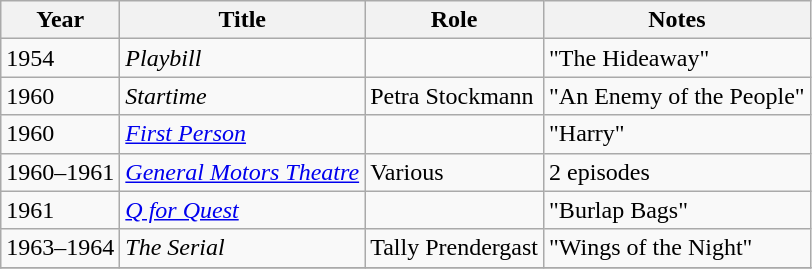<table class="wikitable">
<tr>
<th>Year</th>
<th>Title</th>
<th>Role</th>
<th>Notes</th>
</tr>
<tr>
<td>1954</td>
<td><em>Playbill</em></td>
<td></td>
<td>"The Hideaway"</td>
</tr>
<tr>
<td>1960</td>
<td><em>Startime</em></td>
<td>Petra Stockmann</td>
<td>"An Enemy of the People"</td>
</tr>
<tr>
<td>1960</td>
<td><em><a href='#'>First Person</a></em></td>
<td></td>
<td>"Harry"</td>
</tr>
<tr>
<td>1960–1961</td>
<td><em><a href='#'>General Motors Theatre</a></em></td>
<td>Various</td>
<td>2 episodes</td>
</tr>
<tr>
<td>1961</td>
<td><em><a href='#'>Q for Quest</a></em></td>
<td></td>
<td>"Burlap Bags"</td>
</tr>
<tr>
<td>1963–1964</td>
<td><em>The Serial</em></td>
<td>Tally Prendergast</td>
<td>"Wings of the Night"</td>
</tr>
<tr>
</tr>
</table>
